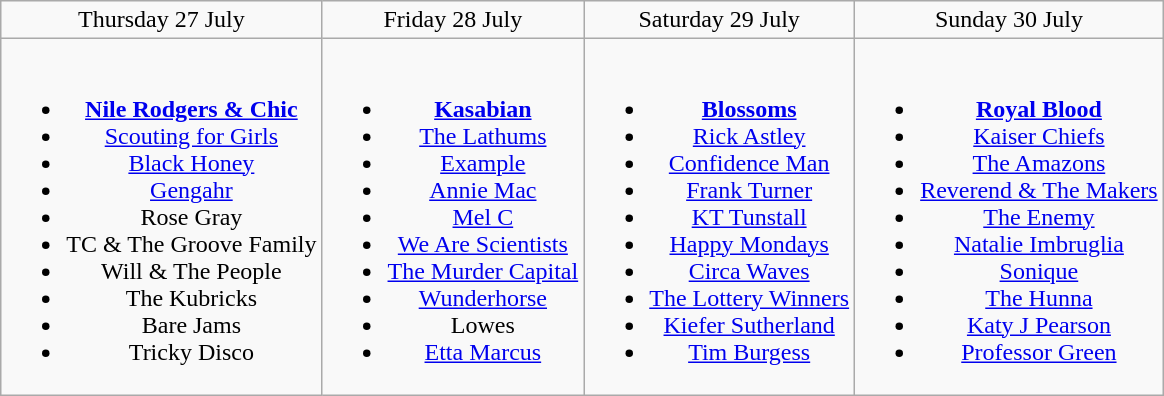<table class="wikitable" style="text-align:center;">
<tr>
<td>Thursday 27 July</td>
<td>Friday 28 July</td>
<td>Saturday 29 July</td>
<td>Sunday 30 July</td>
</tr>
<tr>
<td><br><ul><li><strong><a href='#'>Nile Rodgers & Chic</a></strong></li><li><a href='#'>Scouting for Girls</a></li><li><a href='#'>Black Honey</a></li><li><a href='#'>Gengahr</a></li><li>Rose Gray</li><li>TC & The Groove Family</li><li>Will & The People</li><li>The Kubricks</li><li>Bare Jams</li><li>Tricky Disco</li></ul></td>
<td><br><ul><li><strong><a href='#'>Kasabian</a></strong></li><li><a href='#'>The Lathums</a></li><li><a href='#'>Example</a></li><li><a href='#'>Annie Mac</a></li><li><a href='#'>Mel C</a></li><li><a href='#'>We Are Scientists</a></li><li><a href='#'>The Murder Capital</a></li><li><a href='#'>Wunderhorse</a></li><li>Lowes</li><li><a href='#'>Etta Marcus</a></li></ul></td>
<td><br><ul><li><strong><a href='#'>Blossoms</a></strong></li><li><a href='#'>Rick Astley</a></li><li><a href='#'>Confidence Man</a></li><li><a href='#'>Frank Turner</a></li><li><a href='#'>KT Tunstall</a></li><li><a href='#'>Happy Mondays</a></li><li><a href='#'>Circa Waves</a></li><li><a href='#'>The Lottery Winners</a></li><li><a href='#'>Kiefer Sutherland</a></li><li><a href='#'>Tim Burgess</a></li></ul></td>
<td><br><ul><li><strong><a href='#'>Royal Blood</a></strong></li><li><a href='#'>Kaiser Chiefs</a></li><li><a href='#'>The Amazons</a></li><li><a href='#'>Reverend & The Makers</a></li><li><a href='#'>The Enemy</a></li><li><a href='#'>Natalie Imbruglia</a></li><li><a href='#'>Sonique</a></li><li><a href='#'>The Hunna</a></li><li><a href='#'>Katy J Pearson</a></li><li><a href='#'>Professor Green</a></li></ul></td>
</tr>
</table>
